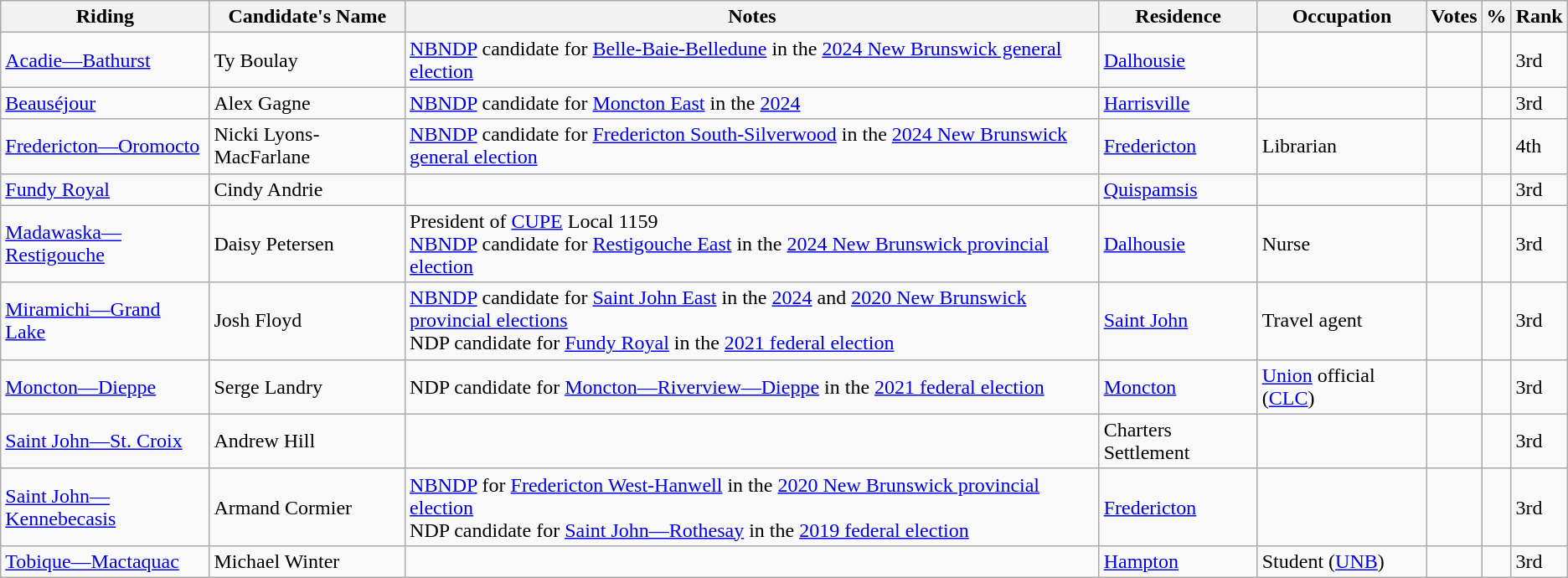<table class="wikitable sortable">
<tr>
<th>Riding<br></th>
<th>Candidate's Name</th>
<th>Notes</th>
<th>Residence</th>
<th>Occupation</th>
<th>Votes</th>
<th>%</th>
<th>Rank</th>
</tr>
<tr>
<td><a href='#'>Acadie—Bathurst</a></td>
<td>Ty Boulay</td>
<td><a href='#'>NBNDP</a> candidate for <a href='#'>Belle-Baie-Belledune</a> in the <a href='#'>2024 New Brunswick general election</a></td>
<td><a href='#'>Dalhousie</a></td>
<td></td>
<td></td>
<td></td>
<td>3rd</td>
</tr>
<tr>
<td><a href='#'>Beauséjour</a></td>
<td>Alex Gagne</td>
<td><a href='#'>NBNDP</a> candidate for <a href='#'>Moncton East</a> in the <a href='#'>2024</a></td>
<td><a href='#'>Harrisville</a></td>
<td></td>
<td></td>
<td></td>
<td>3rd</td>
</tr>
<tr>
<td><a href='#'>Fredericton—Oromocto</a></td>
<td>Nicki Lyons-MacFarlane</td>
<td><a href='#'>NBNDP</a> candidate for <a href='#'>Fredericton South-Silverwood</a> in the <a href='#'>2024 New Brunswick general election</a></td>
<td><a href='#'>Fredericton</a></td>
<td>Librarian</td>
<td></td>
<td></td>
<td>4th</td>
</tr>
<tr>
<td><a href='#'>Fundy Royal</a></td>
<td>Cindy Andrie</td>
<td></td>
<td><a href='#'>Quispamsis</a></td>
<td></td>
<td></td>
<td></td>
<td>3rd</td>
</tr>
<tr>
<td><a href='#'>Madawaska—Restigouche</a></td>
<td>Daisy Petersen</td>
<td>President of <a href='#'>CUPE</a> Local 1159 <br> <a href='#'>NBNDP</a> candidate for <a href='#'>Restigouche East</a> in the <a href='#'>2024 New Brunswick provincial election</a></td>
<td><a href='#'>Dalhousie</a></td>
<td>Nurse</td>
<td></td>
<td></td>
<td>3rd</td>
</tr>
<tr>
<td><a href='#'>Miramichi—Grand Lake</a></td>
<td>Josh Floyd</td>
<td><a href='#'>NBNDP</a> candidate for <a href='#'>Saint John East</a> in the <a href='#'>2024</a> and <a href='#'>2020 New Brunswick provincial elections</a> <br> NDP candidate for <a href='#'>Fundy Royal</a> in the <a href='#'>2021 federal election</a></td>
<td><a href='#'>Saint John</a></td>
<td>Travel agent</td>
<td></td>
<td></td>
<td>3rd</td>
</tr>
<tr>
<td><a href='#'>Moncton—Dieppe</a></td>
<td>Serge Landry</td>
<td>NDP candidate for <a href='#'>Moncton—Riverview—Dieppe</a> in the <a href='#'>2021 federal election</a></td>
<td><a href='#'>Moncton</a></td>
<td><a href='#'>Union</a> official (<a href='#'>CLC</a>)</td>
<td></td>
<td></td>
<td>3rd</td>
</tr>
<tr>
<td><a href='#'>Saint John—St. Croix</a></td>
<td>Andrew Hill</td>
<td></td>
<td>Charters Settlement</td>
<td></td>
<td></td>
<td></td>
<td>3rd</td>
</tr>
<tr>
<td><a href='#'>Saint John—Kennebecasis</a></td>
<td>Armand Cormier</td>
<td><a href='#'>NBNDP</a> for <a href='#'>Fredericton West-Hanwell</a> in the <a href='#'>2020 New Brunswick provincial election</a> <br> NDP candidate for <a href='#'>Saint John—Rothesay</a> in the <a href='#'>2019 federal election</a></td>
<td><a href='#'>Fredericton</a></td>
<td></td>
<td></td>
<td></td>
<td>3rd</td>
</tr>
<tr>
<td><a href='#'>Tobique—Mactaquac</a></td>
<td>Michael Winter</td>
<td></td>
<td><a href='#'>Hampton</a></td>
<td>Student (<a href='#'>UNB</a>)</td>
<td></td>
<td></td>
<td>3rd</td>
</tr>
</table>
